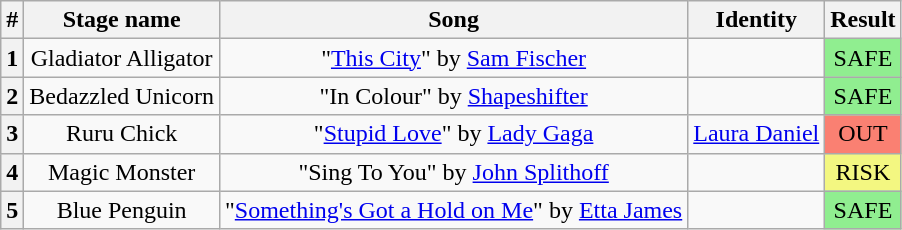<table class="wikitable plainrowheaders" style="text-align: center;">
<tr>
<th>#</th>
<th>Stage name</th>
<th>Song</th>
<th>Identity</th>
<th>Result</th>
</tr>
<tr>
<th>1</th>
<td>Gladiator Alligator</td>
<td>"<a href='#'>This City</a>" by <a href='#'>Sam Fischer</a></td>
<td></td>
<td bgcolor=lightgreen>SAFE</td>
</tr>
<tr>
<th>2</th>
<td>Bedazzled Unicorn</td>
<td>"In Colour" by <a href='#'>Shapeshifter</a></td>
<td></td>
<td bgcolor=lightgreen>SAFE</td>
</tr>
<tr>
<th>3</th>
<td>Ruru Chick</td>
<td>"<a href='#'>Stupid Love</a>" by <a href='#'>Lady Gaga</a></td>
<td><a href='#'>Laura Daniel</a></td>
<td bgcolor="salmon">OUT</td>
</tr>
<tr>
<th>4</th>
<td>Magic Monster</td>
<td>"Sing To You" by <a href='#'>John Splithoff</a></td>
<td></td>
<td bgcolor="#F3F781">RISK</td>
</tr>
<tr>
<th>5</th>
<td>Blue Penguin</td>
<td>"<a href='#'>Something's Got a Hold on Me</a>" by <a href='#'>Etta James</a></td>
<td></td>
<td bgcolor=lightgreen>SAFE</td>
</tr>
</table>
